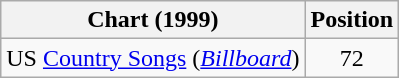<table class="wikitable sortable">
<tr>
<th scope="col">Chart (1999)</th>
<th scope="col">Position</th>
</tr>
<tr>
<td>US <a href='#'>Country Songs</a> (<em><a href='#'>Billboard</a></em>)</td>
<td align="center">72</td>
</tr>
</table>
